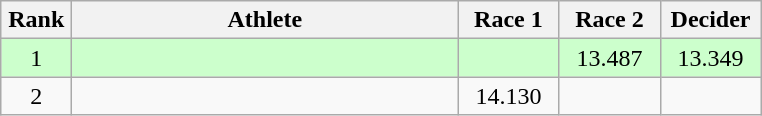<table class=wikitable style="text-align:center">
<tr>
<th width=40>Rank</th>
<th width=250>Athlete</th>
<th width=60>Race 1</th>
<th width=60>Race 2</th>
<th width=60>Decider</th>
</tr>
<tr bgcolor=ccffcc>
<td>1</td>
<td align=left></td>
<td></td>
<td>13.487</td>
<td>13.349</td>
</tr>
<tr>
<td>2</td>
<td align=left></td>
<td>14.130</td>
<td></td>
<td></td>
</tr>
</table>
